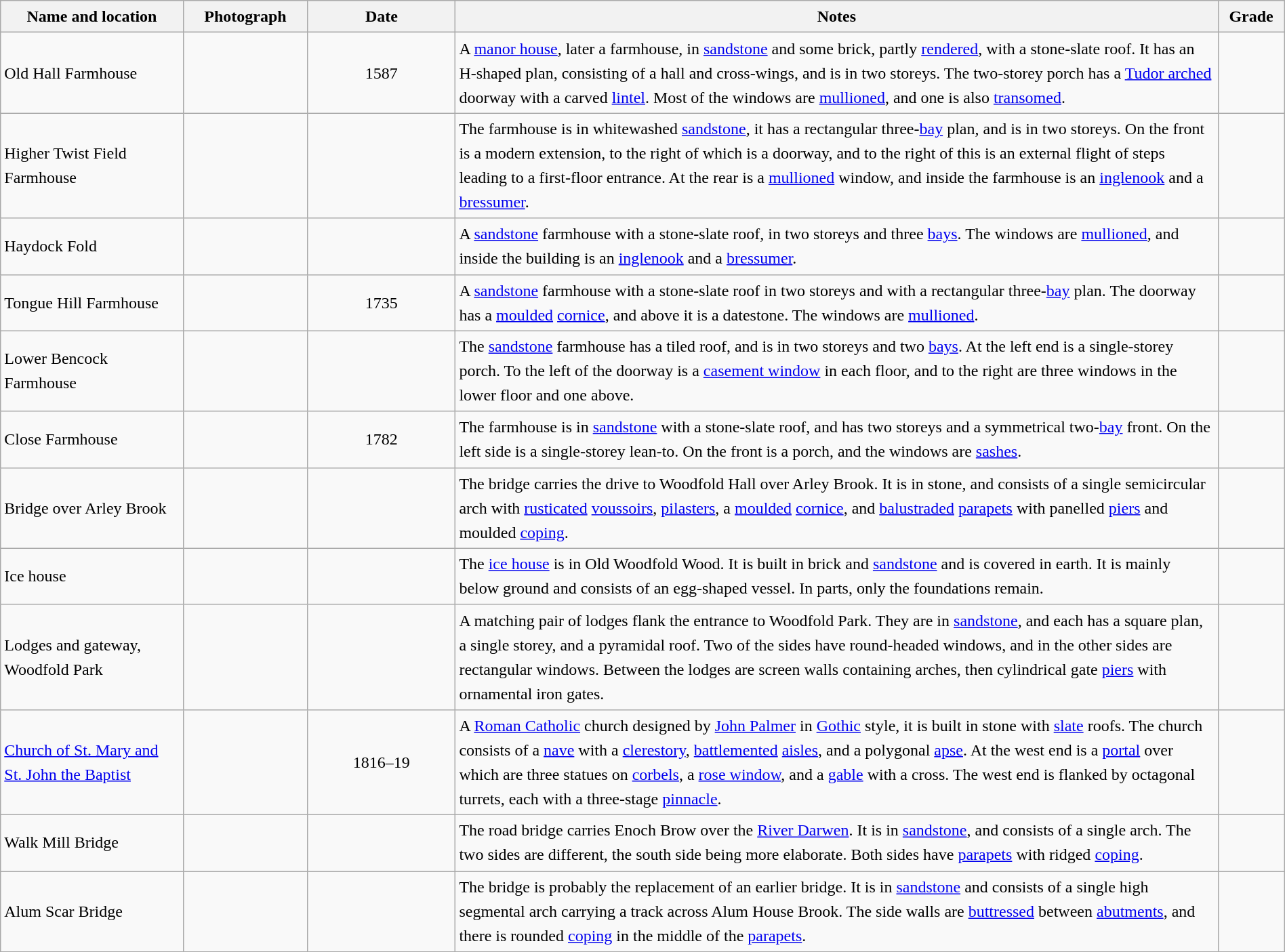<table class="wikitable sortable plainrowheaders" style="width:100%;border:0px;text-align:left;line-height:150%;">
<tr>
<th scope="col"  style="width:150px">Name and location</th>
<th scope="col"  style="width:100px" class="unsortable">Photograph</th>
<th scope="col"  style="width:120px">Date</th>
<th scope="col"  style="width:650px" class="unsortable">Notes</th>
<th scope="col"  style="width:50px">Grade</th>
</tr>
<tr>
<td>Old Hall Farmhouse<br><small></small></td>
<td></td>
<td align="center">1587</td>
<td>A <a href='#'>manor house</a>, later a farmhouse, in <a href='#'>sandstone</a> and some brick, partly <a href='#'>rendered</a>, with a stone-slate roof.  It has an H-shaped plan, consisting of a hall and cross-wings, and is in two storeys.  The two-storey porch has a <a href='#'>Tudor arched</a> doorway with a carved <a href='#'>lintel</a>.  Most of the windows are <a href='#'>mullioned</a>, and one is also <a href='#'>transomed</a>.</td>
<td align="center" ></td>
</tr>
<tr>
<td>Higher Twist Field Farmhouse<br><small></small></td>
<td></td>
<td align="center"></td>
<td>The farmhouse is in whitewashed <a href='#'>sandstone</a>, it has a rectangular three-<a href='#'>bay</a> plan, and is in two storeys.  On the front is a modern extension, to the right of which is a doorway, and to the right of this is an external flight of steps leading to a first-floor entrance.  At the rear is a <a href='#'>mullioned</a> window, and inside the farmhouse is an <a href='#'>inglenook</a> and a <a href='#'>bressumer</a>.</td>
<td align="center" ></td>
</tr>
<tr>
<td>Haydock Fold<br><small></small></td>
<td></td>
<td align="center"></td>
<td>A <a href='#'>sandstone</a> farmhouse with a stone-slate roof, in two storeys and three <a href='#'>bays</a>.  The windows are <a href='#'>mullioned</a>, and inside the building is an <a href='#'>inglenook</a> and a <a href='#'>bressumer</a>.</td>
<td align="center" ></td>
</tr>
<tr>
<td>Tongue Hill Farmhouse<br><small></small></td>
<td></td>
<td align="center">1735</td>
<td>A <a href='#'>sandstone</a> farmhouse with a stone-slate roof in two storeys and with a rectangular three-<a href='#'>bay</a> plan.  The doorway has a <a href='#'>moulded</a> <a href='#'>cornice</a>, and above it is a datestone.  The windows are <a href='#'>mullioned</a>.</td>
<td align="center" ></td>
</tr>
<tr>
<td>Lower Bencock Farmhouse<br><small></small></td>
<td></td>
<td align="center"></td>
<td>The <a href='#'>sandstone</a> farmhouse has a tiled roof, and is in two storeys and two <a href='#'>bays</a>.  At the left end is a single-storey porch.  To the left of the doorway is a <a href='#'>casement window</a> in each floor, and to the right are three windows in the lower floor and one above.</td>
<td align="center" ></td>
</tr>
<tr>
<td>Close Farmhouse<br><small></small></td>
<td></td>
<td align="center">1782</td>
<td>The farmhouse is in <a href='#'>sandstone</a> with a stone-slate roof, and has two storeys and a symmetrical two-<a href='#'>bay</a> front.  On the left side is a single-storey lean-to.  On the front is a porch, and the windows are <a href='#'>sashes</a>.</td>
<td align="center" ></td>
</tr>
<tr>
<td>Bridge over Arley Brook<br><small></small></td>
<td></td>
<td align="center"></td>
<td>The bridge carries the drive to Woodfold Hall over Arley Brook.  It is in stone, and consists of a single semicircular arch with <a href='#'>rusticated</a> <a href='#'>voussoirs</a>, <a href='#'>pilasters</a>, a <a href='#'>moulded</a> <a href='#'>cornice</a>, and <a href='#'>balustraded</a> <a href='#'>parapets</a> with panelled <a href='#'>piers</a> and moulded <a href='#'>coping</a>.</td>
<td align="center" ></td>
</tr>
<tr>
<td>Ice house<br><small></small></td>
<td></td>
<td align="center"></td>
<td>The <a href='#'>ice house</a> is in Old Woodfold Wood.  It is built in brick and <a href='#'>sandstone</a> and is covered in earth.  It is mainly below ground and consists of an egg-shaped vessel.  In parts, only the foundations remain.</td>
<td align="center" ></td>
</tr>
<tr>
<td>Lodges and gateway,<br>Woodfold Park<br><small></small></td>
<td></td>
<td align="center"></td>
<td>A matching pair of lodges flank the entrance to Woodfold Park.  They are in <a href='#'>sandstone</a>, and each has a square plan, a single storey, and a pyramidal roof.  Two of the sides have round-headed windows, and in the other sides are rectangular windows.  Between the lodges are screen walls containing arches, then cylindrical gate <a href='#'>piers</a> with ornamental iron gates.</td>
<td align="center" ></td>
</tr>
<tr>
<td><a href='#'>Church of St. Mary and St. John the Baptist</a><br><small></small></td>
<td></td>
<td align="center">1816–19</td>
<td>A <a href='#'>Roman Catholic</a> church designed by <a href='#'>John Palmer</a> in <a href='#'>Gothic</a> style, it is built in stone with <a href='#'>slate</a> roofs.  The church consists of a <a href='#'>nave</a> with a <a href='#'>clerestory</a>, <a href='#'>battlemented</a> <a href='#'>aisles</a>, and a polygonal <a href='#'>apse</a>.  At the west end is a <a href='#'>portal</a> over which are three statues on <a href='#'>corbels</a>, a <a href='#'>rose window</a>, and a <a href='#'>gable</a> with a cross.  The west end is flanked by octagonal turrets, each with a three-stage <a href='#'>pinnacle</a>.</td>
<td align="center" ></td>
</tr>
<tr>
<td>Walk Mill Bridge<br><small></small></td>
<td></td>
<td align="center"></td>
<td>The road bridge carries Enoch Brow over the <a href='#'>River Darwen</a>.  It is in <a href='#'>sandstone</a>, and consists of a single arch.  The two sides are different, the south side being more elaborate.  Both sides have <a href='#'>parapets</a> with ridged <a href='#'>coping</a>.</td>
<td align="center" ></td>
</tr>
<tr>
<td>Alum Scar Bridge<br><small></small></td>
<td></td>
<td align="center"></td>
<td>The bridge is probably the replacement of an earlier bridge.  It is in <a href='#'>sandstone</a> and consists of a single high segmental arch carrying a track across Alum House Brook.  The side walls are <a href='#'>buttressed</a> between <a href='#'>abutments</a>, and there is rounded <a href='#'>coping</a> in the middle of the <a href='#'>parapets</a>.</td>
<td align="center" ></td>
</tr>
<tr>
</tr>
</table>
